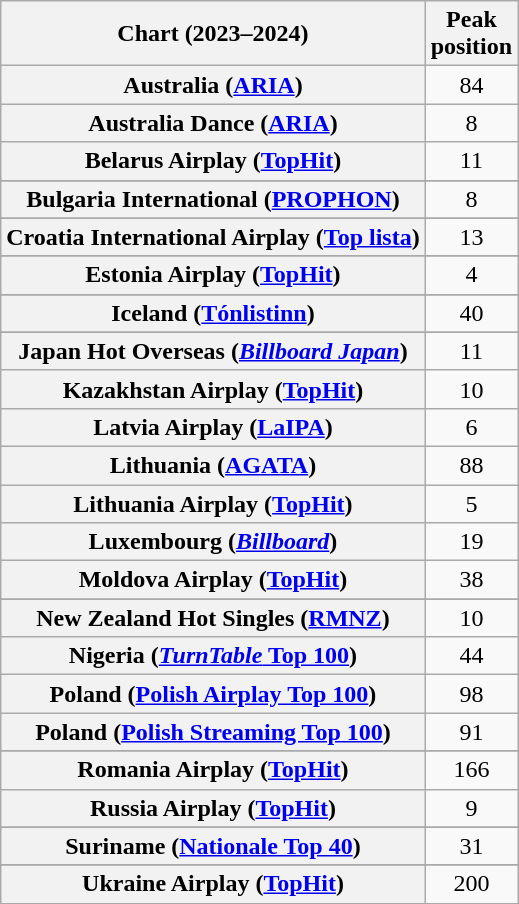<table class="wikitable sortable plainrowheaders" style="text-align:center">
<tr>
<th scope="col">Chart (2023–2024)</th>
<th scope="col">Peak<br>position</th>
</tr>
<tr>
<th scope="row">Australia (<a href='#'>ARIA</a>)</th>
<td>84</td>
</tr>
<tr>
<th scope="row">Australia Dance (<a href='#'>ARIA</a>)</th>
<td>8</td>
</tr>
<tr>
<th scope="row">Belarus Airplay (<a href='#'>TopHit</a>)</th>
<td>11</td>
</tr>
<tr>
</tr>
<tr>
</tr>
<tr>
<th scope="row">Bulgaria International (<a href='#'>PROPHON</a>)</th>
<td>8</td>
</tr>
<tr>
</tr>
<tr>
</tr>
<tr>
<th scope="row">Croatia International Airplay (<a href='#'>Top lista</a>)</th>
<td>13</td>
</tr>
<tr>
</tr>
<tr>
</tr>
<tr>
<th scope="row">Estonia Airplay (<a href='#'>TopHit</a>)</th>
<td>4</td>
</tr>
<tr>
</tr>
<tr>
</tr>
<tr>
</tr>
<tr>
</tr>
<tr>
</tr>
<tr>
<th scope="row">Iceland (<a href='#'>Tónlistinn</a>)</th>
<td>40</td>
</tr>
<tr>
</tr>
<tr>
<th scope="row">Japan Hot Overseas (<em><a href='#'>Billboard Japan</a></em>)</th>
<td>11</td>
</tr>
<tr>
<th scope="row">Kazakhstan Airplay (<a href='#'>TopHit</a>)</th>
<td>10</td>
</tr>
<tr>
<th scope="row">Latvia Airplay (<a href='#'>LaIPA</a>)</th>
<td>6</td>
</tr>
<tr>
<th scope="row">Lithuania (<a href='#'>AGATA</a>)</th>
<td>88</td>
</tr>
<tr>
<th scope="row">Lithuania Airplay (<a href='#'>TopHit</a>)</th>
<td>5</td>
</tr>
<tr>
<th scope="row">Luxembourg (<em><a href='#'>Billboard</a></em>)</th>
<td>19</td>
</tr>
<tr>
<th scope="row">Moldova Airplay (<a href='#'>TopHit</a>)</th>
<td>38</td>
</tr>
<tr>
</tr>
<tr>
</tr>
<tr>
<th scope="row">New Zealand Hot Singles (<a href='#'>RMNZ</a>)</th>
<td>10</td>
</tr>
<tr>
<th scope="row">Nigeria (<a href='#'><em>TurnTable</em> Top 100</a>)</th>
<td>44</td>
</tr>
<tr>
<th scope="row">Poland (<a href='#'>Polish Airplay Top 100</a>)</th>
<td>98</td>
</tr>
<tr>
<th scope="row">Poland (<a href='#'>Polish Streaming Top 100</a>)</th>
<td>91</td>
</tr>
<tr>
</tr>
<tr>
<th scope="row">Romania Airplay (<a href='#'>TopHit</a>)</th>
<td>166</td>
</tr>
<tr>
<th scope="row">Russia Airplay (<a href='#'>TopHit</a>)</th>
<td>9</td>
</tr>
<tr>
</tr>
<tr>
</tr>
<tr>
<th scope="row">Suriname (<a href='#'>Nationale Top 40</a>)</th>
<td>31</td>
</tr>
<tr>
</tr>
<tr>
</tr>
<tr>
<th scope="row">Ukraine Airplay (<a href='#'>TopHit</a>)</th>
<td>200</td>
</tr>
<tr>
</tr>
<tr>
</tr>
</table>
